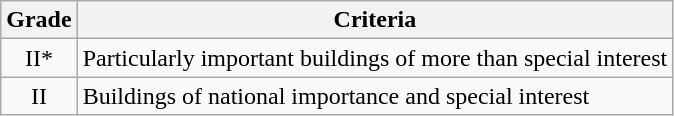<table class="wikitable">
<tr>
<th>Grade</th>
<th>Criteria</th>
</tr>
<tr>
<td align="center" >II*</td>
<td>Particularly important buildings of more than special interest</td>
</tr>
<tr>
<td align="center" >II</td>
<td>Buildings of national importance and special interest</td>
</tr>
</table>
